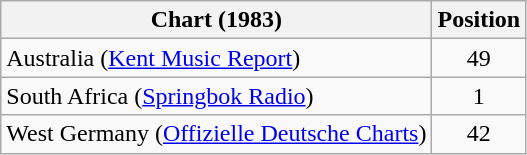<table class="wikitable">
<tr>
<th>Chart (1983)</th>
<th>Position</th>
</tr>
<tr>
<td>Australia (<a href='#'>Kent Music Report</a>)</td>
<td align="center">49</td>
</tr>
<tr>
<td>South Africa (<a href='#'>Springbok Radio</a>)</td>
<td align="center">1</td>
</tr>
<tr>
<td>West Germany (<a href='#'>Offizielle Deutsche Charts</a>)</td>
<td align="center">42</td>
</tr>
</table>
